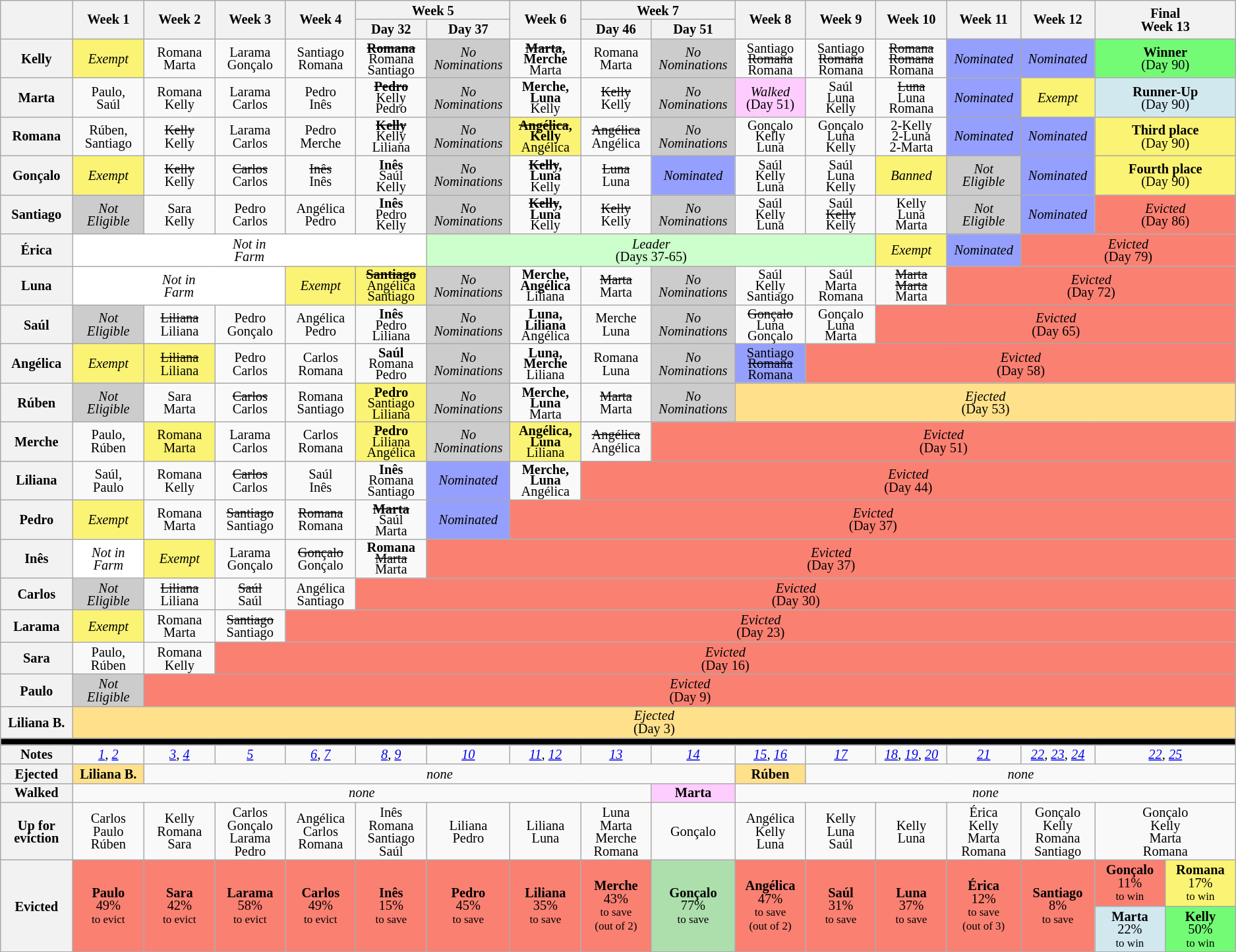<table class="wikitable" style="text-align:center; font-size:85%; line-height:13px;">
<tr>
<th rowspan=2 style="width: 5%;"></th>
<th rowspan=2 style="width: 5%;">Week 1</th>
<th rowspan=2 style="width: 5%;">Week 2</th>
<th rowspan=2 style="width: 5%;">Week 3</th>
<th rowspan=2 style="width: 5%;">Week 4</th>
<th colspan=2 style="width: 10%;">Week 5</th>
<th rowspan=2 style="width: 5%;">Week 6</th>
<th colspan=2 style="width: 10%;">Week 7</th>
<th rowspan=2 style="width: 5%;">Week 8</th>
<th rowspan=2 style="width: 5%;">Week 9</th>
<th rowspan=2 style="width: 5%;">Week 10</th>
<th rowspan=2 style="width: 5%;">Week 11</th>
<th rowspan=2 style="width: 5%;">Week 12</th>
<th colspan=2 rowspan=2 style="width: 10%;">Final<br>Week 13</th>
</tr>
<tr>
<th style="width: 5%;">Day 32</th>
<th style="width: 5%;">Day 37</th>
<th style="width: 5%;">Day 46</th>
<th style="width: 5%;">Day 51</th>
</tr>
<tr>
<th>Kelly</th>
<td bgcolor="FBF373"><em>Exempt</em></td>
<td>Romana<br>Marta</td>
<td>Larama<br>Gonçalo</td>
<td>Santiago<br>Romana</td>
<td style="line-height:11px"><strong><s>Romana</s></strong><br>Romana<br>Santiago</td>
<td bgcolor="CCCCCC"><em>No<br>Nominations</em></td>
<td style="line-height:11px"><strong><s>Marta</s>,<br>Merche</strong><br>Marta</td>
<td>Romana<br>Marta</td>
<td bgcolor="CCCCCC"><em>No<br>Nominations</em></td>
<td style="line-height:11px">Santiago<br><s>Romana</s><br>Romana</td>
<td style="line-height:11px">Santiago<br><s>Romana</s><br>Romana</td>
<td style="line-height:11px"><s>Romana<br>Romana</s><br>Romana</td>
<td bgcolor="959ffd"><em>Nominated</em></td>
<td bgcolor="959ffd"><em>Nominated</em></td>
<td colspan=2 bgcolor="73FB76"><strong>Winner</strong><br>(Day 90)</td>
</tr>
<tr>
<th>Marta</th>
<td>Paulo,<br>Saúl</td>
<td>Romana<br>Kelly</td>
<td>Larama<br>Carlos</td>
<td>Pedro<br>Inês</td>
<td style="line-height:11px"><strong><s>Pedro</s></strong><br>Kelly<br>Pedro</td>
<td bgcolor="CCCCCC"><em>No<br>Nominations</em></td>
<td style="line-height:11px"><strong>Merche,<br>Luna</strong><br>Kelly</td>
<td><s>Kelly</s><br>Kelly</td>
<td bgcolor="CCCCCC"><em>No<br>Nominations</em></td>
<td bgcolor="FFCCFF"><em>Walked</em><br>(Day 51)</td>
<td style="line-height:11px">Saúl<br>Luna<br>Kelly</td>
<td style="line-height:11px"><s>Luna</s><br>Luna<br>Romana</td>
<td bgcolor="959ffd"><em>Nominated</em></td>
<td bgcolor="FBF373"><em>Exempt</em></td>
<td colspan=2 bgcolor="D1E8EF"><strong>Runner-Up</strong><br>(Day 90)</td>
</tr>
<tr>
<th>Romana</th>
<td>Rúben,<br>Santiago</td>
<td><s>Kelly</s><br>Kelly</td>
<td>Larama<br>Carlos</td>
<td>Pedro<br>Merche</td>
<td style="line-height:11px"><strong><s>Kelly</s></strong><br>Kelly<br>Liliana</td>
<td bgcolor="CCCCCC"><em>No<br>Nominations</em></td>
<td bgcolor="FBF373" style="line-height:11px"><strong><s>Angélica</s>,<br>Kelly</strong><br>Angélica</td>
<td><s>Angélica</s><br>Angélica</td>
<td bgcolor="CCCCCC"><em>No<br>Nominations</em></td>
<td style="line-height:11px">Gonçalo<br>Kelly<br>Luna</td>
<td style="line-height:11px">Gonçalo<br>Luna<br>Kelly</td>
<td style="line-height:11px">2-Kelly<br>2-Luna<br>2-Marta</td>
<td bgcolor="959ffd"><em>Nominated</em></td>
<td bgcolor="959ffd"><em>Nominated</em></td>
<td colspan=2 bgcolor="FBF373"><strong>Third place</strong><br>(Day 90)</td>
</tr>
<tr>
<th>Gonçalo</th>
<td bgcolor="FBF373"><em>Exempt</em></td>
<td><s>Kelly</s><br>Kelly</td>
<td><s>Carlos</s><br>Carlos</td>
<td><s>Inês</s><br>Inês</td>
<td style="line-height:11px"><strong>Inês</strong><br>Saúl<br>Kelly</td>
<td bgcolor="CCCCCC"><em>No<br>Nominations</em></td>
<td style="line-height:11px"><strong><s>Kelly</s>,<br>Luna</strong><br>Kelly</td>
<td><s>Luna</s><br>Luna</td>
<td bgcolor="959ffd"><em>Nominated</em></td>
<td style="line-height:11px">Saúl<br>Kelly<br>Luna</td>
<td style="line-height:11px">Saúl<br>Luna<br>Kelly</td>
<td bgcolor="FBF373"><em>Banned</em></td>
<td bgcolor="CCCCCC"><em>Not<br>Eligible</em></td>
<td bgcolor="959ffd"><em>Nominated</em></td>
<td colspan=2 bgcolor="FBF373"><strong>Fourth place</strong><br>(Day 90)</td>
</tr>
<tr>
<th>Santiago</th>
<td bgcolor="CCCCCC"><em>Not<br>Eligible</em></td>
<td>Sara<br>Kelly</td>
<td>Pedro<br>Carlos</td>
<td>Angélica<br>Pedro</td>
<td style="line-height:11px"><strong>Inês</strong><br>Pedro<br>Kelly</td>
<td bgcolor="CCCCCC"><em>No<br>Nominations</em></td>
<td style="line-height:11px"><strong><s>Kelly</s>,<br>Luna</strong><br>Kelly</td>
<td><s>Kelly</s><br>Kelly</td>
<td bgcolor="CCCCCC"><em>No<br>Nominations</em></td>
<td style="line-height:11px">Saúl<br>Kelly<br>Luna</td>
<td style="line-height:11px">Saúl<br><s>Kelly</s><br>Kelly</td>
<td style="line-height:11px">Kelly<br>Luna<br>Marta</td>
<td bgcolor="CCCCCC"><em>Not<br>Eligible</em></td>
<td bgcolor="959ffd"><em>Nominated</em></td>
<td colspan=2 bgcolor="salmon"><em>Evicted</em><br>(Day 86)</td>
</tr>
<tr>
<th>Érica</th>
<td colspan=5 bgcolor="white"><em>Not in<br>Farm</em></td>
<td colspan=6 bgcolor="#cfc"><em>Leader</em><br>(Days 37-65)</td>
<td bgcolor="FBF373"><em>Exempt</em></td>
<td bgcolor="959ffd"><em>Nominated</em></td>
<td colspan=3 bgcolor="salmon"><em>Evicted</em><br>(Day 79)</td>
</tr>
<tr>
<th>Luna</th>
<td colspan=3 bgcolor="white"><em>Not in<br>Farm</em></td>
<td bgcolor="FBF373"><em>Exempt</em></td>
<td bgcolor="FBF373" style="line-height:11px"><strong><s>Santiago</s></strong><br>Angélica<br>Santiago</td>
<td bgcolor="CCCCCC"><em>No<br>Nominations</em></td>
<td style="line-height:11px"><strong>Merche,<br>Angélica</strong><br>Liliana</td>
<td><s>Marta</s><br>Marta</td>
<td bgcolor="CCCCCC"><em>No<br>Nominations</em></td>
<td style="line-height:11px">Saúl<br>Kelly<br>Santiago</td>
<td style="line-height:11px">Saúl<br>Marta<br>Romana</td>
<td style="line-height:11px"><s>Marta<br>Marta</s><br>Marta</td>
<td colspan=4 bgcolor="salmon"><em>Evicted</em><br>(Day 72)</td>
</tr>
<tr>
<th>Saúl</th>
<td bgcolor="CCCCCC"><em>Not<br>Eligible</em></td>
<td><s>Liliana</s><br>Liliana</td>
<td>Pedro<br>Gonçalo</td>
<td>Angélica<br>Pedro</td>
<td style="line-height:11px"><strong>Inês</strong><br>Pedro<br>Liliana</td>
<td bgcolor="CCCCCC"><em>No<br>Nominations</em></td>
<td style="line-height:11px"><strong>Luna,<br>Liliana</strong><br>Angélica</td>
<td>Merche<br>Luna</td>
<td bgcolor="CCCCCC"><em>No<br>Nominations</em></td>
<td style="line-height:11px"><s>Gonçalo</s><br>Luna<br>Gonçalo</td>
<td style="line-height:11px">Gonçalo<br>Luna<br>Marta</td>
<td colspan=5 bgcolor="salmon"><em>Evicted</em><br>(Day 65)</td>
</tr>
<tr>
<th>Angélica</th>
<td bgcolor="FBF373"><em>Exempt</em></td>
<td bgcolor="FBF373"><s>Liliana</s><br>Liliana</td>
<td>Pedro<br>Carlos</td>
<td>Carlos<br>Romana</td>
<td style="line-height:11px"><strong>Saúl</strong><br>Romana<br>Pedro</td>
<td bgcolor="CCCCCC"><em>No<br>Nominations</em></td>
<td style="line-height:11px"><strong>Luna,<br>Merche</strong><br>Liliana</td>
<td>Romana<br>Luna</td>
<td bgcolor="CCCCCC"><em>No<br>Nominations</em></td>
<td bgcolor="959ffd" style="line-height:11px">Santiago<br><s>Romana</s><br>Romana</td>
<td colspan=6 bgcolor="salmon"><em>Evicted</em><br>(Day 58)</td>
</tr>
<tr>
<th>Rúben</th>
<td bgcolor="CCCCCC"><em>Not<br>Eligible</em></td>
<td>Sara<br>Marta</td>
<td><s>Carlos</s><br>Carlos</td>
<td>Romana<br>Santiago</td>
<td bgcolor="FBF373" style="line-height:11px"><strong>Pedro</strong><br>Santiago<br>Liliana</td>
<td bgcolor="CCCCCC"><em>No<br>Nominations</em></td>
<td style="line-height:11px"><strong>Merche,<br>Luna</strong><br>Marta</td>
<td><s>Marta</s><br>Marta</td>
<td bgcolor="CCCCCC"><em>No<br>Nominations</em></td>
<td colspan=7 bgcolor="ffe08b"><em>Ejected</em><br>(Day 53)</td>
</tr>
<tr>
<th>Merche</th>
<td>Paulo,<br>Rúben</td>
<td bgcolor="FBF373">Romana<br>Marta</td>
<td>Larama<br>Carlos</td>
<td>Carlos<br>Romana</td>
<td bgcolor="FBF373" style="line-height:11px"><strong>Pedro</strong><br>Liliana<br>Angélica</td>
<td bgcolor="CCCCCC"><em>No<br>Nominations</em></td>
<td bgcolor="FBF373" style="line-height:11px"><strong>Angélica,<br>Luna</strong><br>Liliana</td>
<td><s>Angélica</s><br>Angélica</td>
<td colspan=8 bgcolor="salmon"><em>Evicted</em><br>(Day 51)</td>
</tr>
<tr>
<th>Liliana</th>
<td>Saúl,<br>Paulo</td>
<td>Romana<br>Kelly</td>
<td><s>Carlos</s><br>Carlos</td>
<td>Saúl<br>Inês</td>
<td style="line-height:11px"><strong>Inês</strong><br>Romana<br>Santiago</td>
<td bgcolor="959ffd"><em>Nominated</em></td>
<td style="line-height:11px"><strong>Merche,<br>Luna</strong><br>Angélica</td>
<td colspan=9 bgcolor="salmon"><em>Evicted</em><br>(Day 44)</td>
</tr>
<tr>
<th>Pedro</th>
<td bgcolor="FBF373"><em>Exempt</em></td>
<td>Romana<br>Marta</td>
<td><s>Santiago</s><br>Santiago</td>
<td><s>Romana</s><br>Romana</td>
<td style="line-height:11px"><strong><s>Marta</s></strong><br>Saúl<br>Marta</td>
<td bgcolor="959ffd"><em>Nominated</em></td>
<td colspan=10 bgcolor="salmon"><em>Evicted</em><br>(Day 37)</td>
</tr>
<tr>
<th>Inês</th>
<td bgcolor="white"><em>Not in<br>Farm</em></td>
<td bgcolor="FBF373"><em>Exempt</em></td>
<td>Larama<br>Gonçalo</td>
<td><s>Gonçalo</s><br>Gonçalo</td>
<td style="line-height:11px"><strong>Romana</strong><br><s>Marta</s><br>Marta</td>
<td colspan=11 bgcolor="salmon"><em>Evicted</em><br>(Day 37)</td>
</tr>
<tr>
<th>Carlos</th>
<td bgcolor="CCCCCC"><em>Not<br>Eligible</em></td>
<td><s>Liliana</s><br>Liliana</td>
<td><s>Saúl</s><br>Saúl</td>
<td>Angélica<br>Santiago</td>
<td colspan=12 bgcolor="salmon"><em>Evicted</em><br>(Day 30)</td>
</tr>
<tr>
<th>Larama</th>
<td bgcolor="FBF373"><em>Exempt</em></td>
<td>Romana<br>Marta</td>
<td><s>Santiago</s><br>Santiago</td>
<td colspan=13 bgcolor="salmon"><em>Evicted</em><br>(Day 23)</td>
</tr>
<tr>
<th>Sara</th>
<td>Paulo,<br>Rúben</td>
<td>Romana<br>Kelly</td>
<td colspan=14 bgcolor="salmon"><em>Evicted</em><br>(Day 16)</td>
</tr>
<tr>
<th>Paulo</th>
<td bgcolor="CCCCCC"><em>Not<br>Eligible</em></td>
<td colspan=15 bgcolor="salmon"><em>Evicted</em><br>(Day 9)</td>
</tr>
<tr>
<th nowrap>Liliana B.</th>
<td colspan=16 bgcolor="ffe08b"><em>Ejected</em><br>(Day 3)</td>
</tr>
<tr>
<th style="background:#000;" colspan="17"></th>
</tr>
<tr>
<th>Notes</th>
<td><em><a href='#'>1</a>, <a href='#'>2</a></em></td>
<td><em><a href='#'>3</a>, <a href='#'>4</a></em></td>
<td><em><a href='#'>5</a></em></td>
<td><em><a href='#'>6</a>, <a href='#'>7</a></em></td>
<td><em><a href='#'>8</a>, <a href='#'>9</a></em></td>
<td><em><a href='#'>10</a></em></td>
<td><em><a href='#'>11</a>, <a href='#'>12</a></em></td>
<td><em><a href='#'>13</a></em></td>
<td><em><a href='#'>14</a></em></td>
<td><em><a href='#'>15</a>, <a href='#'>16</a></em></td>
<td><em><a href='#'>17</a></em></td>
<td nowrap><em><a href='#'>18</a>, <a href='#'>19</a>, <a href='#'>20</a></em></td>
<td><em><a href='#'>21</a></em></td>
<td><em><a href='#'>22</a>, <a href='#'>23</a>, <a href='#'>24</a></em></td>
<td colspan=2><em><a href='#'>22</a>, <a href='#'>25</a></em></td>
</tr>
<tr>
<th>Ejected</th>
<td nowrap bgcolor="ffe08b"><strong>Liliana B.</strong></td>
<td colspan=8><em>none</em></td>
<td bgcolor="ffe08b"><strong>Rúben</strong></td>
<td colspan=6><em>none</em></td>
</tr>
<tr>
<th>Walked</th>
<td colspan=8><em>none</em></td>
<td bgcolor="FFCCFF"><strong>Marta</strong></td>
<td colspan=7><em>none</em></td>
</tr>
<tr>
<th>Up for<br>eviction</th>
<td>Carlos<br>Paulo<br>Rúben</td>
<td>Kelly<br>Romana<br>Sara</td>
<td>Carlos<br>Gonçalo<br>Larama<br>Pedro</td>
<td>Angélica<br>Carlos<br>Romana</td>
<td>Inês<br>Romana<br>Santiago<br>Saúl</td>
<td>Liliana<br>Pedro</td>
<td>Liliana<br>Luna</td>
<td>Luna<br>Marta<br>Merche<br>Romana</td>
<td>Gonçalo</td>
<td>Angélica<br>Kelly<br>Luna</td>
<td>Kelly<br>Luna<br>Saúl</td>
<td>Kelly<br>Luna</td>
<td>Érica<br>Kelly<br>Marta<br>Romana</td>
<td>Gonçalo<br>Kelly<br>Romana<br>Santiago</td>
<td colspan=2>Gonçalo<br>Kelly<br>Marta<br>Romana</td>
</tr>
<tr>
<th rowspan=2>Evicted</th>
<td rowspan=2 bgcolor="salmon"><strong>Paulo</strong><br>49%<br><small>to evict</small></td>
<td rowspan=2 bgcolor="salmon"><strong>Sara</strong><br>42%<br><small>to evict</small></td>
<td rowspan=2 bgcolor="salmon"><strong>Larama</strong><br>58%<br><small>to evict</small></td>
<td rowspan=2 bgcolor="salmon"><strong>Carlos</strong><br>49%<br><small>to evict</small></td>
<td rowspan=2 bgcolor="salmon"><strong>Inês</strong><br>15%<br><small>to save</small></td>
<td rowspan=2 bgcolor="salmon"><strong>Pedro</strong><br>45%<br><small>to save</small></td>
<td rowspan=2 bgcolor="salmon"><strong>Liliana</strong><br>35%<br><small>to save</small></td>
<td rowspan=2 bgcolor="salmon"><strong>Merche</strong><br>43%<br><small>to save<br>(out of 2)</small></td>
<td rowspan=2 bgcolor="addfad"><strong>Gonçalo</strong><br>77%<br><small>to save</small></td>
<td rowspan=2 bgcolor="salmon"><strong>Angélica</strong><br>47%<br><small>to save<br>(out of 2)</small></td>
<td rowspan=2 bgcolor="salmon"><strong>Saúl</strong><br>31%<br><small>to save</small></td>
<td rowspan=2 bgcolor="salmon"><strong>Luna</strong><br>37%<br><small>to save</small></td>
<td rowspan=2 bgcolor="salmon"><strong>Érica</strong><br>12%<br><small>to save<br>(out of 3)</small></td>
<td rowspan=2 bgcolor="salmon"><strong> Santiago</strong><br>8%<br><small>to save</small></td>
<td bgcolor="salmon"><strong>Gonçalo</strong><br>11%<br><small>to win</small></td>
<td bgcolor="FBF373"><strong>Romana</strong><br>17%<br><small>to win</small></td>
</tr>
<tr>
<td bgcolor="D1E8EF"><strong>Marta</strong><br>22%<br><small>to win</small></td>
<td bgcolor="73FB76"><strong>Kelly</strong><br>50%<br><small>to win</small></td>
</tr>
</table>
